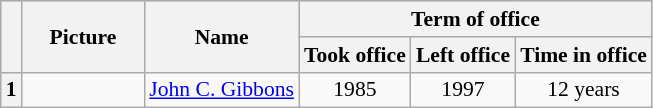<table class="wikitable" style="font-size:90%;text-align:center">
<tr bgcolor=#cccccc>
<th rowspan="2"></th>
<th rowspan="2" style="width:75px;">Picture</th>
<th rowspan="2">Name<br></th>
<th colspan="3"><strong>Term of office</strong></th>
</tr>
<tr>
<th>Took office</th>
<th>Left office</th>
<th><strong>Time in office</strong></th>
</tr>
<tr>
<th>1</th>
<td></td>
<td><a href='#'>John C. Gibbons</a><br></td>
<td>1985</td>
<td>1997</td>
<td>12 years</td>
</tr>
</table>
